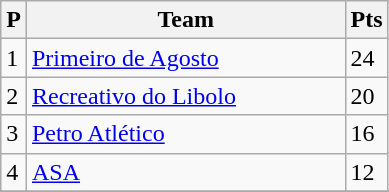<table class="wikitable">
<tr>
<th>P</th>
<th width=205>Team</th>
<th>Pts</th>
</tr>
<tr>
<td>1</td>
<td><a href='#'>Primeiro de Agosto</a></td>
<td>24</td>
</tr>
<tr>
<td>2</td>
<td><a href='#'>Recreativo do Libolo</a></td>
<td>20</td>
</tr>
<tr>
<td>3</td>
<td><a href='#'>Petro Atlético</a></td>
<td>16</td>
</tr>
<tr>
<td>4</td>
<td><a href='#'>ASA</a></td>
<td>12</td>
</tr>
<tr>
</tr>
<tr>
</tr>
</table>
